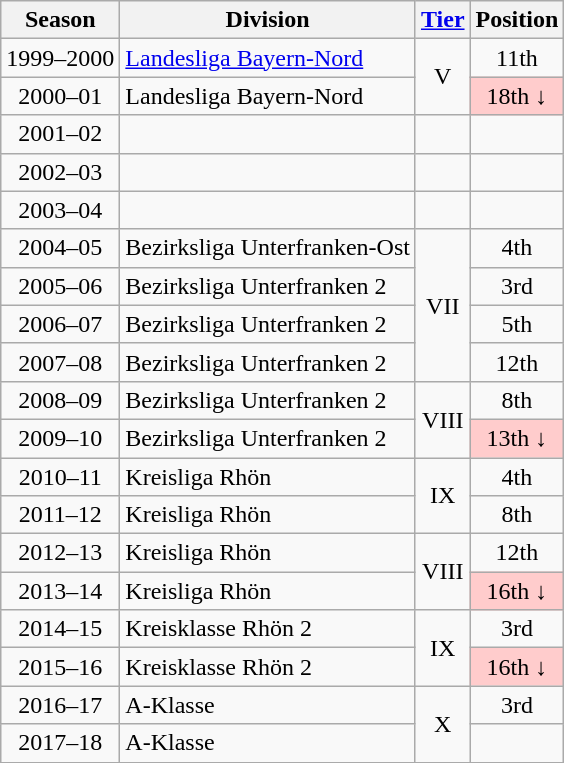<table class="wikitable">
<tr>
<th>Season</th>
<th>Division</th>
<th><a href='#'>Tier</a></th>
<th>Position</th>
</tr>
<tr align="center">
<td>1999–2000</td>
<td align="left"><a href='#'>Landesliga Bayern-Nord</a></td>
<td rowspan=2>V</td>
<td>11th</td>
</tr>
<tr align="center">
<td>2000–01</td>
<td align="left">Landesliga Bayern-Nord</td>
<td style="background:#ffcccc">18th ↓</td>
</tr>
<tr align="center">
<td>2001–02</td>
<td align="left"></td>
<td></td>
<td></td>
</tr>
<tr align="center">
<td>2002–03</td>
<td align="left"></td>
<td></td>
<td></td>
</tr>
<tr align="center">
<td>2003–04</td>
<td align="left"></td>
<td></td>
<td></td>
</tr>
<tr align="center">
<td>2004–05</td>
<td align="left">Bezirksliga Unterfranken-Ost</td>
<td rowspan=4>VII</td>
<td>4th</td>
</tr>
<tr align="center">
<td>2005–06</td>
<td align="left">Bezirksliga Unterfranken 2</td>
<td>3rd</td>
</tr>
<tr align="center">
<td>2006–07</td>
<td align="left">Bezirksliga Unterfranken 2</td>
<td>5th</td>
</tr>
<tr align="center">
<td>2007–08</td>
<td align="left">Bezirksliga Unterfranken 2</td>
<td>12th</td>
</tr>
<tr align="center">
<td>2008–09</td>
<td align="left">Bezirksliga Unterfranken 2</td>
<td rowspan=2>VIII</td>
<td>8th</td>
</tr>
<tr align="center">
<td>2009–10</td>
<td align="left">Bezirksliga Unterfranken 2</td>
<td style="background:#ffcccc">13th ↓</td>
</tr>
<tr align="center">
<td>2010–11</td>
<td align="left">Kreisliga Rhön</td>
<td rowspan=2>IX</td>
<td>4th</td>
</tr>
<tr align="center">
<td>2011–12</td>
<td align="left">Kreisliga Rhön</td>
<td>8th</td>
</tr>
<tr align="center">
<td>2012–13</td>
<td align="left">Kreisliga Rhön</td>
<td rowspan=2>VIII</td>
<td>12th</td>
</tr>
<tr align="center">
<td>2013–14</td>
<td align="left">Kreisliga Rhön</td>
<td style="background:#ffcccc">16th ↓</td>
</tr>
<tr align="center">
<td>2014–15</td>
<td align="left">Kreisklasse Rhön 2</td>
<td rowspan=2>IX</td>
<td>3rd</td>
</tr>
<tr align="center">
<td>2015–16</td>
<td align="left">Kreisklasse Rhön 2</td>
<td style="background:#ffcccc">16th ↓</td>
</tr>
<tr align="center">
<td>2016–17</td>
<td align="left">A-Klasse</td>
<td rowspan=2>X</td>
<td>3rd</td>
</tr>
<tr align="center">
<td>2017–18</td>
<td align="left">A-Klasse</td>
<td></td>
</tr>
</table>
